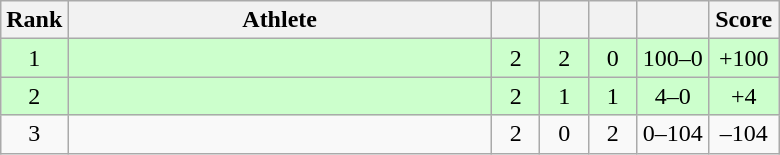<table class="wikitable" style="text-align: center;">
<tr>
<th width=25>Rank</th>
<th width=275>Athlete</th>
<th width=25></th>
<th width=25></th>
<th width=25></th>
<th width=40></th>
<th width=40>Score</th>
</tr>
<tr bgcolor=ccffcc>
<td>1</td>
<td align=left></td>
<td>2</td>
<td>2</td>
<td>0</td>
<td>100–0</td>
<td>+100</td>
</tr>
<tr bgcolor=ccffcc>
<td>2</td>
<td align=left></td>
<td>2</td>
<td>1</td>
<td>1</td>
<td>4–0</td>
<td>+4</td>
</tr>
<tr>
<td>3</td>
<td align=left></td>
<td>2</td>
<td>0</td>
<td>2</td>
<td>0–104</td>
<td>–104</td>
</tr>
</table>
